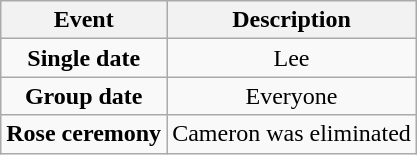<table class="wikitable sortable" style="text-align:center;">
<tr>
<th>Event</th>
<th>Description</th>
</tr>
<tr>
<td><strong>Single date</strong></td>
<td>Lee</td>
</tr>
<tr>
<td><strong>Group date</strong></td>
<td>Everyone</td>
</tr>
<tr>
<td><strong>Rose ceremony</strong></td>
<td>Cameron was eliminated</td>
</tr>
</table>
